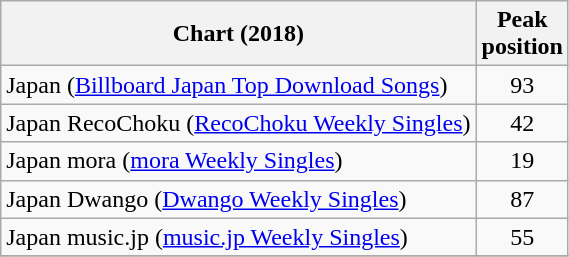<table class="wikitable sortable plainrowheaders">
<tr>
<th scope="col">Chart (2018)</th>
<th scope="col">Peak<br>position</th>
</tr>
<tr>
<td>Japan (<a href='#'>Billboard Japan Top Download Songs</a>)</td>
<td style="text-align:center;">93</td>
</tr>
<tr>
<td>Japan RecoChoku (<a href='#'>RecoChoku Weekly Singles</a>)</td>
<td style="text-align:center;">42</td>
</tr>
<tr>
<td>Japan mora (<a href='#'>mora Weekly Singles</a>)</td>
<td style="text-align:center;">19</td>
</tr>
<tr>
<td>Japan Dwango (<a href='#'>Dwango Weekly Singles</a>)</td>
<td style="text-align:center;">87</td>
</tr>
<tr>
<td>Japan music.jp (<a href='#'>music.jp Weekly Singles</a>)</td>
<td style="text-align:center;">55</td>
</tr>
<tr>
</tr>
</table>
